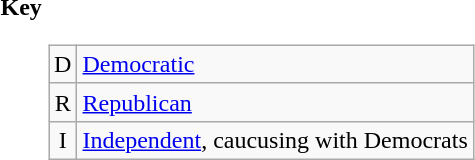<table>
<tr style="vertical-align:top">
<th>Key</th>
<td><br><table class=wikitable>
<tr>
<td align=center >D</td>
<td><a href='#'>Democratic</a></td>
</tr>
<tr>
<td align=center >R</td>
<td><a href='#'>Republican</a></td>
</tr>
<tr>
<td align=center >I</td>
<td><a href='#'>Independent</a>, caucusing with Democrats</td>
</tr>
</table>
</td>
</tr>
</table>
